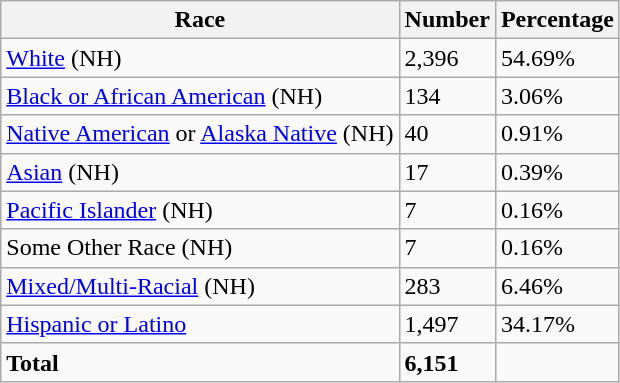<table class="wikitable">
<tr>
<th>Race</th>
<th>Number</th>
<th>Percentage</th>
</tr>
<tr>
<td><a href='#'>White</a> (NH)</td>
<td>2,396</td>
<td>54.69%</td>
</tr>
<tr>
<td><a href='#'>Black or African American</a> (NH)</td>
<td>134</td>
<td>3.06%</td>
</tr>
<tr>
<td><a href='#'>Native American</a> or <a href='#'>Alaska Native</a> (NH)</td>
<td>40</td>
<td>0.91%</td>
</tr>
<tr>
<td><a href='#'>Asian</a> (NH)</td>
<td>17</td>
<td>0.39%</td>
</tr>
<tr>
<td><a href='#'>Pacific Islander</a> (NH)</td>
<td>7</td>
<td>0.16%</td>
</tr>
<tr>
<td>Some Other Race (NH)</td>
<td>7</td>
<td>0.16%</td>
</tr>
<tr>
<td><a href='#'>Mixed/Multi-Racial</a> (NH)</td>
<td>283</td>
<td>6.46%</td>
</tr>
<tr>
<td><a href='#'>Hispanic or Latino</a></td>
<td>1,497</td>
<td>34.17%</td>
</tr>
<tr>
<td><strong>Total</strong></td>
<td><strong>6,151</strong></td>
<td></td>
</tr>
</table>
